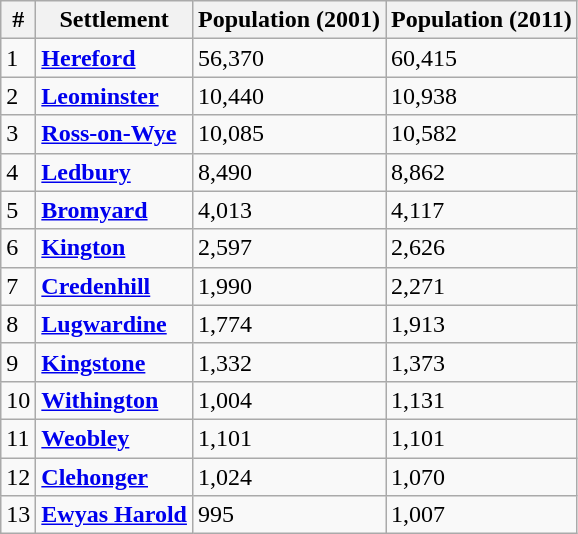<table class="wikitable sortable">
<tr>
<th>#</th>
<th>Settlement</th>
<th>Population (2001)</th>
<th><strong>Population (2011)</strong></th>
</tr>
<tr>
<td>1</td>
<td><strong><a href='#'>Hereford</a></strong></td>
<td>56,370</td>
<td>60,415</td>
</tr>
<tr>
<td>2</td>
<td><strong><a href='#'>Leominster</a></strong></td>
<td>10,440</td>
<td>10,938</td>
</tr>
<tr>
<td>3</td>
<td><strong><a href='#'>Ross-on-Wye</a></strong></td>
<td>10,085</td>
<td>10,582</td>
</tr>
<tr>
<td>4</td>
<td><strong><a href='#'>Ledbury</a></strong></td>
<td>8,490</td>
<td>8,862</td>
</tr>
<tr>
<td>5</td>
<td><strong><a href='#'>Bromyard</a></strong></td>
<td>4,013</td>
<td>4,117</td>
</tr>
<tr>
<td>6</td>
<td><strong><a href='#'>Kington</a></strong></td>
<td>2,597</td>
<td>2,626</td>
</tr>
<tr>
<td>7</td>
<td><strong><a href='#'>Credenhill</a></strong></td>
<td>1,990</td>
<td>2,271</td>
</tr>
<tr>
<td>8</td>
<td><strong><a href='#'>Lugwardine</a></strong></td>
<td>1,774</td>
<td>1,913</td>
</tr>
<tr>
<td>9</td>
<td><strong><a href='#'>Kingstone</a></strong></td>
<td>1,332</td>
<td>1,373</td>
</tr>
<tr>
<td>10</td>
<td><strong><a href='#'>Withington</a></strong></td>
<td>1,004</td>
<td>1,131</td>
</tr>
<tr>
<td>11</td>
<td><strong><a href='#'>Weobley</a></strong></td>
<td>1,101</td>
<td>1,101</td>
</tr>
<tr>
<td>12</td>
<td><strong><a href='#'>Clehonger</a></strong></td>
<td>1,024</td>
<td>1,070</td>
</tr>
<tr>
<td>13</td>
<td><strong><a href='#'>Ewyas Harold</a></strong></td>
<td>995</td>
<td>1,007</td>
</tr>
</table>
